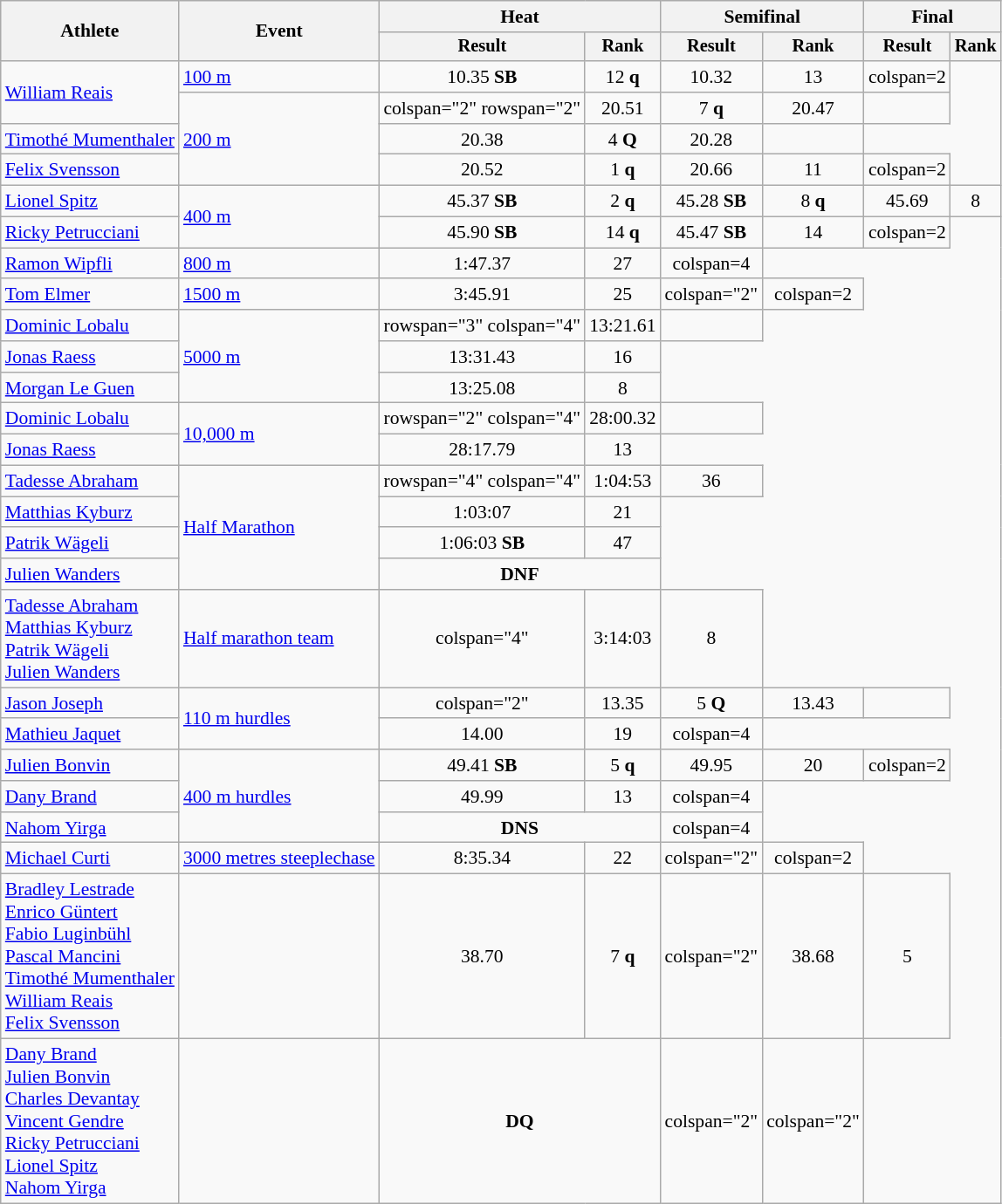<table class="wikitable" style="font-size:90%">
<tr>
<th rowspan="2">Athlete</th>
<th rowspan="2">Event</th>
<th colspan="2">Heat</th>
<th colspan="2">Semifinal</th>
<th colspan="2">Final</th>
</tr>
<tr style="font-size:95%">
<th>Result</th>
<th>Rank</th>
<th>Result</th>
<th>Rank</th>
<th>Result</th>
<th>Rank</th>
</tr>
<tr align=center>
<td rowspan="2" align="left"><a href='#'>William Reais</a></td>
<td align=left><a href='#'>100 m</a></td>
<td>10.35 <strong>SB</strong></td>
<td>12 <strong>q</strong></td>
<td>10.32</td>
<td>13</td>
<td>colspan=2 </td>
</tr>
<tr align=center>
<td align=left rowspan="3"><a href='#'>200 m</a></td>
<td>colspan="2" rowspan="2" </td>
<td>20.51</td>
<td>7 <strong>q</strong></td>
<td>20.47</td>
<td></td>
</tr>
<tr align=center>
<td align=left><a href='#'>Timothé Mumenthaler</a></td>
<td>20.38</td>
<td>4 <strong>Q</strong></td>
<td>20.28</td>
<td></td>
</tr>
<tr align=center>
<td align=left><a href='#'>Felix Svensson</a></td>
<td>20.52</td>
<td>1 <strong>q</strong></td>
<td>20.66</td>
<td>11</td>
<td>colspan=2 </td>
</tr>
<tr align=center>
<td align=left><a href='#'>Lionel Spitz</a></td>
<td align=left rowspan="2"><a href='#'>400 m</a></td>
<td>45.37 <strong>SB</strong></td>
<td>2 <strong>q</strong></td>
<td>45.28 <strong>SB</strong></td>
<td>8 <strong>q</strong></td>
<td>45.69</td>
<td>8</td>
</tr>
<tr align=center>
<td align=left><a href='#'>Ricky Petrucciani</a></td>
<td>45.90 <strong>SB</strong></td>
<td>14 <strong>q</strong></td>
<td>45.47 <strong>SB</strong></td>
<td>14</td>
<td>colspan=2 </td>
</tr>
<tr align=center>
<td align=left><a href='#'>Ramon Wipfli</a></td>
<td align=left><a href='#'>800 m</a></td>
<td>1:47.37</td>
<td>27</td>
<td>colspan=4 </td>
</tr>
<tr align=center>
<td align=left><a href='#'>Tom Elmer</a></td>
<td align=left><a href='#'>1500 m</a></td>
<td>3:45.91</td>
<td>25</td>
<td>colspan="2" </td>
<td>colspan=2 </td>
</tr>
<tr align=center>
<td align=left><a href='#'>Dominic Lobalu</a></td>
<td align=left rowspan="3"><a href='#'>5000 m</a></td>
<td>rowspan="3" colspan="4" </td>
<td>13:21.61</td>
<td></td>
</tr>
<tr align=center>
<td align=left><a href='#'>Jonas Raess</a></td>
<td>13:31.43</td>
<td>16</td>
</tr>
<tr align=center>
<td align=left><a href='#'>Morgan Le Guen</a></td>
<td>13:25.08</td>
<td>8</td>
</tr>
<tr align=center>
<td align=left><a href='#'>Dominic Lobalu</a></td>
<td align=left rowspan="2"><a href='#'>10,000 m</a></td>
<td>rowspan="2" colspan="4" </td>
<td>28:00.32</td>
<td></td>
</tr>
<tr align=center>
<td align=left><a href='#'>Jonas Raess</a></td>
<td>28:17.79</td>
<td>13</td>
</tr>
<tr align=center>
<td align=left><a href='#'>Tadesse Abraham</a></td>
<td align=left rowspan="4"><a href='#'>Half Marathon</a></td>
<td>rowspan="4" colspan="4" </td>
<td>1:04:53</td>
<td>36</td>
</tr>
<tr align=center>
<td align=left><a href='#'>Matthias Kyburz</a></td>
<td>1:03:07</td>
<td>21</td>
</tr>
<tr align=center>
<td align=left><a href='#'>Patrik Wägeli</a></td>
<td>1:06:03 <strong>SB</strong></td>
<td>47</td>
</tr>
<tr align=center>
<td align=left><a href='#'>Julien Wanders</a></td>
<td colspan="2"><strong>DNF</strong></td>
</tr>
<tr align=center>
<td align=left><a href='#'>Tadesse Abraham</a> <br> <a href='#'>Matthias Kyburz</a> <br> <a href='#'>Patrik Wägeli</a><br> <a href='#'>Julien Wanders</a></td>
<td align=left><a href='#'>Half marathon team</a></td>
<td>colspan="4" </td>
<td>3:14:03</td>
<td>8</td>
</tr>
<tr align=center>
<td align=left><a href='#'>Jason Joseph</a></td>
<td align=left rowspan="2"><a href='#'>110 m hurdles</a></td>
<td>colspan="2"</td>
<td>13.35</td>
<td>5 <strong>Q</strong></td>
<td>13.43</td>
<td></td>
</tr>
<tr align=center>
<td align=left><a href='#'>Mathieu Jaquet</a></td>
<td>14.00</td>
<td>19</td>
<td>colspan=4 </td>
</tr>
<tr align=center>
<td align=left><a href='#'>Julien Bonvin</a></td>
<td align=left rowspan="3"><a href='#'>400 m hurdles</a></td>
<td>49.41 <strong>SB</strong></td>
<td>5 <strong>q</strong></td>
<td>49.95</td>
<td>20</td>
<td>colspan=2 </td>
</tr>
<tr align=center>
<td align=left><a href='#'>Dany Brand</a></td>
<td>49.99</td>
<td>13</td>
<td>colspan=4 </td>
</tr>
<tr align=center>
<td align=left><a href='#'>Nahom Yirga</a></td>
<td colspan="2"><strong>DNS</strong></td>
<td>colspan=4 </td>
</tr>
<tr align=center>
<td align=left><a href='#'>Michael Curti</a></td>
<td align=left><a href='#'>3000 metres steeplechase</a></td>
<td>8:35.34</td>
<td>22</td>
<td>colspan="2" </td>
<td>colspan=2 </td>
</tr>
<tr align=center>
<td align=left><a href='#'>Bradley Lestrade</a><br><a href='#'>Enrico Güntert</a> <br> <a href='#'>Fabio Luginbühl</a><br><a href='#'>Pascal Mancini</a><br> <a href='#'>Timothé Mumenthaler</a> <br> <a href='#'>William Reais</a> <br> <a href='#'>Felix Svensson</a></td>
<td align=left><a href='#'></a></td>
<td>38.70</td>
<td>7 <strong>q</strong></td>
<td>colspan="2" </td>
<td>38.68</td>
<td>5</td>
</tr>
<tr align=center>
<td align=left><a href='#'>Dany Brand</a><br><a href='#'>Julien Bonvin</a> <br> <a href='#'>Charles Devantay</a><br><a href='#'>Vincent Gendre</a><br> <a href='#'>Ricky Petrucciani</a> <br> <a href='#'>Lionel Spitz</a> <br> <a href='#'>Nahom Yirga</a></td>
<td align=left><a href='#'></a></td>
<td colspan="2"><strong>DQ</strong></td>
<td>colspan="2" </td>
<td>colspan="2" </td>
</tr>
</table>
